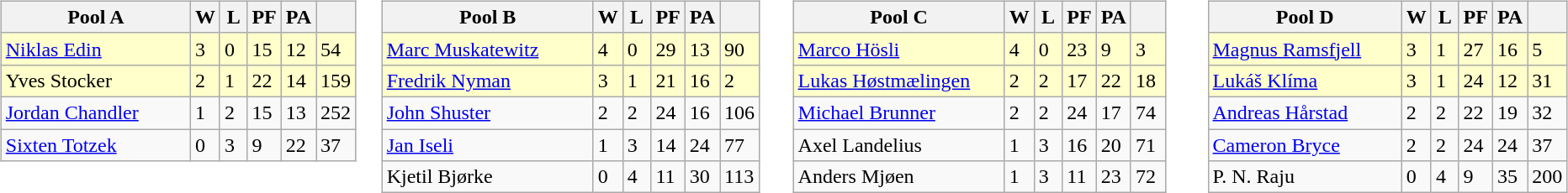<table table>
<tr>
<td valign=top width=10%><br><table class=wikitable>
<tr>
<th width=160>Pool A</th>
<th width=15>W</th>
<th width=15>L</th>
<th width=15>PF</th>
<th width=15>PA</th>
<th width=20></th>
</tr>
<tr bgcolor=#ffffcc>
<td> <a href='#'>Niklas Edin</a></td>
<td>3</td>
<td>0</td>
<td>15</td>
<td>12</td>
<td>54</td>
</tr>
<tr bgcolor=#ffffcc>
<td> Yves Stocker</td>
<td>2</td>
<td>1</td>
<td>22</td>
<td>14</td>
<td>159</td>
</tr>
<tr>
<td> <a href='#'>Jordan Chandler</a></td>
<td>1</td>
<td>2</td>
<td>15</td>
<td>13</td>
<td>252</td>
</tr>
<tr>
<td> <a href='#'>Sixten Totzek</a></td>
<td>0</td>
<td>3</td>
<td>9</td>
<td>22</td>
<td>37</td>
</tr>
</table>
</td>
<td valign=top width=10%><br><table class=wikitable>
<tr>
<th width=160>Pool B</th>
<th width=15>W</th>
<th width=15>L</th>
<th width=15>PF</th>
<th width=15>PA</th>
<th width=20></th>
</tr>
<tr bgcolor=#ffffcc>
<td> <a href='#'>Marc Muskatewitz</a></td>
<td>4</td>
<td>0</td>
<td>29</td>
<td>13</td>
<td>90</td>
</tr>
<tr bgcolor=#ffffcc>
<td> <a href='#'>Fredrik Nyman</a></td>
<td>3</td>
<td>1</td>
<td>21</td>
<td>16</td>
<td>2</td>
</tr>
<tr>
<td> <a href='#'>John Shuster</a></td>
<td>2</td>
<td>2</td>
<td>24</td>
<td>16</td>
<td>106</td>
</tr>
<tr>
<td> <a href='#'>Jan Iseli</a></td>
<td>1</td>
<td>3</td>
<td>14</td>
<td>24</td>
<td>77</td>
</tr>
<tr>
<td> Kjetil Bjørke</td>
<td>0</td>
<td>4</td>
<td>11</td>
<td>30</td>
<td>113</td>
</tr>
</table>
</td>
<td valign=top width=10%><br><table class=wikitable>
<tr>
<th width=160>Pool C</th>
<th width=15>W</th>
<th width=15>L</th>
<th width=15>PF</th>
<th width=15>PA</th>
<th width=20></th>
</tr>
<tr bgcolor=#ffffcc>
<td> <a href='#'>Marco Hösli</a></td>
<td>4</td>
<td>0</td>
<td>23</td>
<td>9</td>
<td>3</td>
</tr>
<tr bgcolor=#ffffcc>
<td> <a href='#'>Lukas Høstmælingen</a></td>
<td>2</td>
<td>2</td>
<td>17</td>
<td>22</td>
<td>18</td>
</tr>
<tr>
<td> <a href='#'>Michael Brunner</a></td>
<td>2</td>
<td>2</td>
<td>24</td>
<td>17</td>
<td>74</td>
</tr>
<tr>
<td> Axel Landelius</td>
<td>1</td>
<td>3</td>
<td>16</td>
<td>20</td>
<td>71</td>
</tr>
<tr>
<td> Anders Mjøen</td>
<td>1</td>
<td>3</td>
<td>11</td>
<td>23</td>
<td>72</td>
</tr>
</table>
</td>
<td valign=top width=10%><br><table class=wikitable>
<tr>
<th width=160>Pool D</th>
<th width=15>W</th>
<th width=15>L</th>
<th width=15>PF</th>
<th width=15>PA</th>
<th width=20></th>
</tr>
<tr bgcolor=#ffffcc>
<td> <a href='#'>Magnus Ramsfjell</a></td>
<td>3</td>
<td>1</td>
<td>27</td>
<td>16</td>
<td>5</td>
</tr>
<tr bgcolor=#ffffcc>
<td> <a href='#'>Lukáš Klíma</a></td>
<td>3</td>
<td>1</td>
<td>24</td>
<td>12</td>
<td>31</td>
</tr>
<tr>
<td> <a href='#'>Andreas Hårstad</a></td>
<td>2</td>
<td>2</td>
<td>22</td>
<td>19</td>
<td>32</td>
</tr>
<tr>
<td> <a href='#'>Cameron Bryce</a></td>
<td>2</td>
<td>2</td>
<td>24</td>
<td>24</td>
<td>37</td>
</tr>
<tr>
<td> P. N. Raju</td>
<td>0</td>
<td>4</td>
<td>9</td>
<td>35</td>
<td>200</td>
</tr>
</table>
</td>
</tr>
</table>
